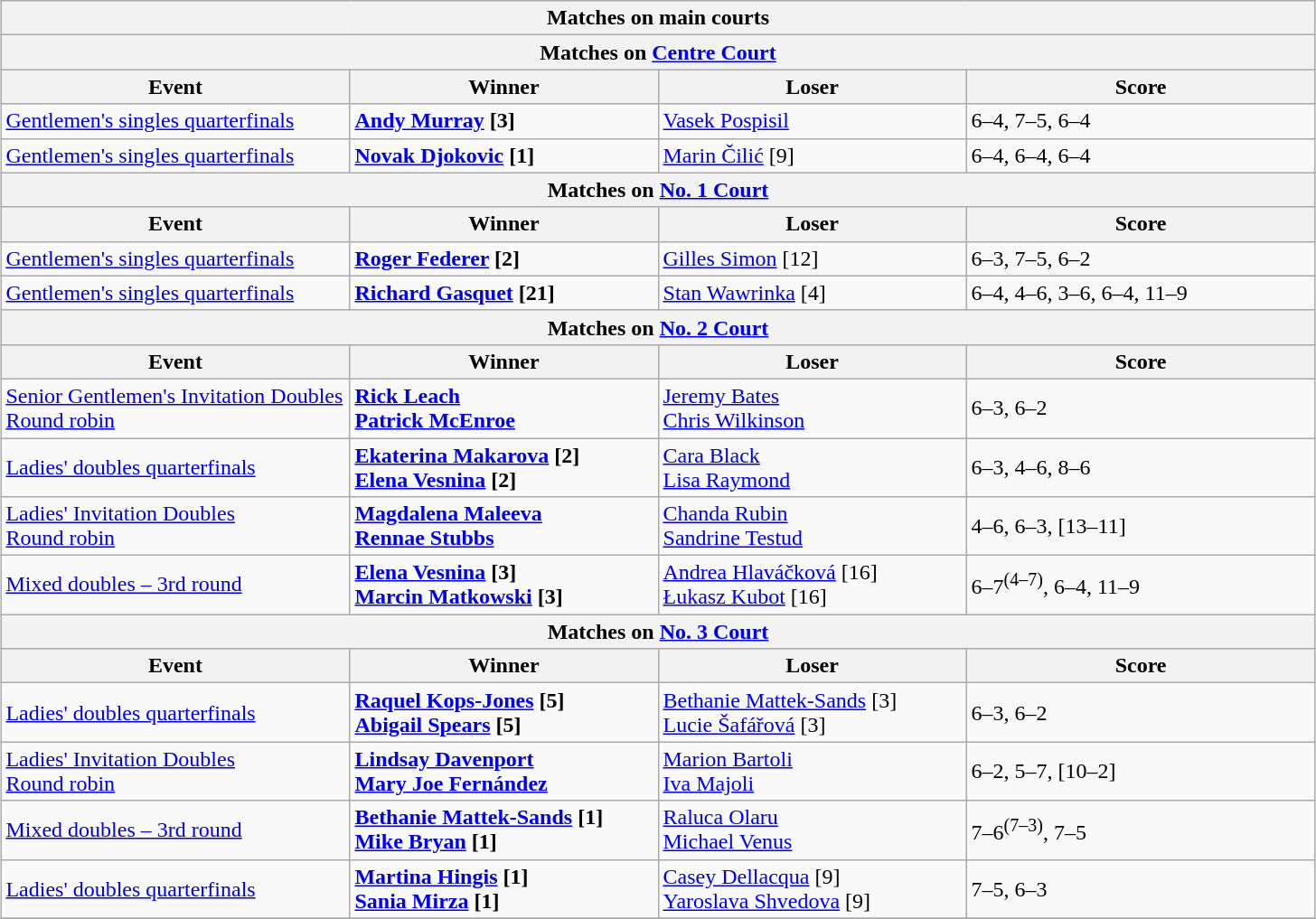<table class="wikitable collapsible uncollapsed" style="margin:auto;">
<tr>
<th colspan="4" style="white-space:nowrap;">Matches on main courts</th>
</tr>
<tr>
<th colspan="4"><strong>Matches on <a href='#'>Centre Court</a></strong></th>
</tr>
<tr>
<th width=250>Event</th>
<th width=220>Winner</th>
<th width=220>Loser</th>
<th width=250>Score</th>
</tr>
<tr>
<td><a href='#'>Gentlemen's singles quarterfinals</a></td>
<td><strong> <a href='#'>Andy Murray</a> [3]</strong></td>
<td> <a href='#'>Vasek Pospisil</a></td>
<td>6–4, 7–5, 6–4</td>
</tr>
<tr>
<td><a href='#'>Gentlemen's singles quarterfinals</a></td>
<td><strong> <a href='#'>Novak Djokovic</a> [1]</strong></td>
<td> <a href='#'>Marin Čilić</a> [9]</td>
<td>6–4, 6–4, 6–4</td>
</tr>
<tr>
<th colspan="4"><strong>Matches on <a href='#'>No. 1 Court</a></strong></th>
</tr>
<tr>
<th width=250>Event</th>
<th width=220>Winner</th>
<th width=220>Loser</th>
<th width=250>Score</th>
</tr>
<tr>
<td><a href='#'>Gentlemen's singles quarterfinals</a></td>
<td><strong> <a href='#'>Roger Federer</a> [2]</strong></td>
<td> <a href='#'>Gilles Simon</a> [12]</td>
<td>6–3, 7–5, 6–2</td>
</tr>
<tr>
<td><a href='#'>Gentlemen's singles quarterfinals</a></td>
<td><strong> <a href='#'>Richard Gasquet</a> [21]</strong></td>
<td> <a href='#'>Stan Wawrinka</a> [4]</td>
<td>6–4, 4–6, 3–6, 6–4, 11–9</td>
</tr>
<tr>
<th colspan="4"><strong>Matches on <a href='#'>No. 2 Court</a></strong></th>
</tr>
<tr>
<th width=250>Event</th>
<th width=220>Winner</th>
<th width=220>Loser</th>
<th width=250>Score</th>
</tr>
<tr>
<td><a href='#'>Senior Gentlemen's Invitation Doubles<br> Round robin</a></td>
<td><strong> <a href='#'>Rick Leach</a> <br>  <a href='#'>Patrick McEnroe</a></strong></td>
<td> <a href='#'>Jeremy Bates</a> <br>  <a href='#'>Chris Wilkinson</a></td>
<td>6–3, 6–2</td>
</tr>
<tr>
<td><a href='#'>Ladies' doubles quarterfinals</a></td>
<td><strong> <a href='#'>Ekaterina Makarova</a> [2] <br>  <a href='#'>Elena Vesnina</a> [2]</strong></td>
<td> <a href='#'>Cara Black</a> <br>  <a href='#'>Lisa Raymond</a></td>
<td>6–3, 4–6, 8–6</td>
</tr>
<tr>
<td><a href='#'>Ladies' Invitation Doubles<br> Round robin</a></td>
<td><strong> <a href='#'>Magdalena Maleeva</a> <br>  <a href='#'>Rennae Stubbs</a></strong></td>
<td> <a href='#'>Chanda Rubin</a> <br>  <a href='#'>Sandrine Testud</a></td>
<td>4–6, 6–3, [13–11]</td>
</tr>
<tr>
<td><a href='#'>Mixed doubles – 3rd round</a></td>
<td><strong> <a href='#'>Elena Vesnina</a> [3] <br>  <a href='#'>Marcin Matkowski</a> [3]</strong></td>
<td> <a href='#'>Andrea Hlaváčková</a> [16] <br>  <a href='#'>Łukasz Kubot</a> [16]</td>
<td>6–7<sup>(4–7)</sup>, 6–4, 11–9</td>
</tr>
<tr>
<th colspan="4"><strong>Matches on <a href='#'>No. 3 Court</a></strong></th>
</tr>
<tr>
<th width=250>Event</th>
<th width=220>Winner</th>
<th width=220>Loser</th>
<th width=250>Score</th>
</tr>
<tr>
<td><a href='#'>Ladies' doubles quarterfinals</a></td>
<td><strong> <a href='#'>Raquel Kops-Jones</a> [5] <br>  <a href='#'>Abigail Spears</a> [5]</strong></td>
<td> <a href='#'>Bethanie Mattek-Sands</a> [3] <br>  <a href='#'>Lucie Šafářová</a> [3]</td>
<td>6–3, 6–2</td>
</tr>
<tr>
<td><a href='#'>Ladies' Invitation Doubles<br> Round robin</a></td>
<td><strong> <a href='#'>Lindsay Davenport</a> <br>  <a href='#'>Mary Joe Fernández</a></strong></td>
<td> <a href='#'>Marion Bartoli</a> <br>  <a href='#'>Iva Majoli</a></td>
<td>6–2, 5–7, [10–2]</td>
</tr>
<tr>
<td><a href='#'>Mixed doubles – 3rd round</a></td>
<td><strong> <a href='#'>Bethanie Mattek-Sands</a> [1] <br>  <a href='#'>Mike Bryan</a> [1]</strong></td>
<td> <a href='#'>Raluca Olaru</a> <br>  <a href='#'>Michael Venus</a></td>
<td>7–6<sup>(7–3)</sup>, 7–5</td>
</tr>
<tr>
<td><a href='#'>Ladies' doubles quarterfinals</a></td>
<td><strong> <a href='#'>Martina Hingis</a> [1] <br>  <a href='#'>Sania Mirza</a> [1]</strong></td>
<td> <a href='#'>Casey Dellacqua</a> [9] <br>  <a href='#'>Yaroslava Shvedova</a> [9]</td>
<td>7–5, 6–3</td>
</tr>
<tr>
</tr>
</table>
